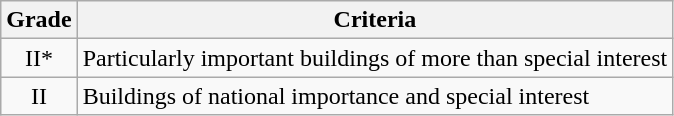<table class="wikitable">
<tr>
<th>Grade</th>
<th>Criteria</th>
</tr>
<tr>
<td align="center" >II*</td>
<td>Particularly important buildings of more than special interest</td>
</tr>
<tr>
<td align="center" >II</td>
<td>Buildings of national importance and special interest</td>
</tr>
</table>
